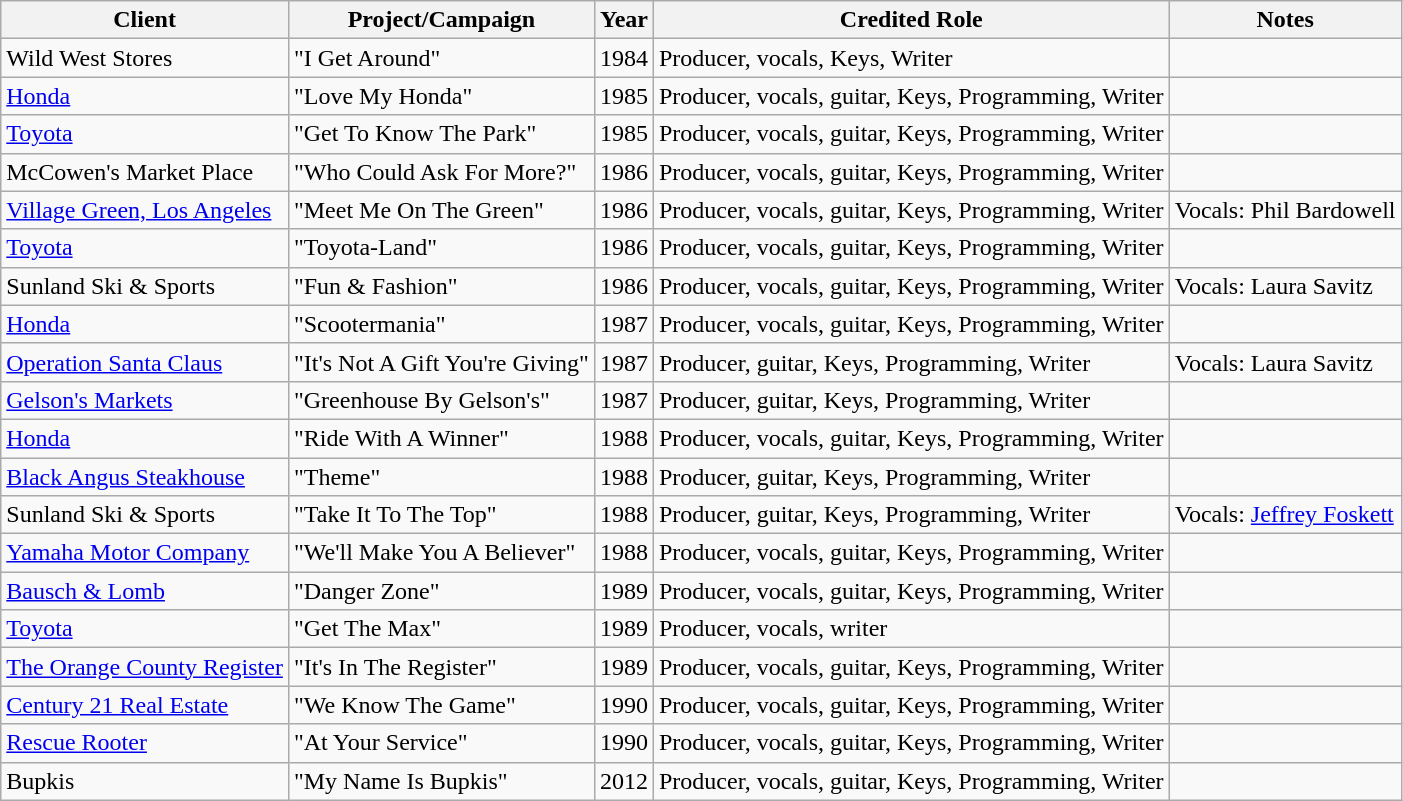<table class="wikitable">
<tr>
<th>Client</th>
<th>Project/Campaign</th>
<th>Year</th>
<th>Credited Role</th>
<th>Notes</th>
</tr>
<tr>
<td>Wild West Stores</td>
<td>"I Get Around"</td>
<td>1984</td>
<td>Producer, vocals, Keys, Writer</td>
<td></td>
</tr>
<tr>
<td><a href='#'>Honda</a></td>
<td>"Love My Honda"</td>
<td>1985</td>
<td>Producer, vocals, guitar, Keys, Programming, Writer</td>
<td></td>
</tr>
<tr>
<td><a href='#'>Toyota</a></td>
<td>"Get To Know The Park"</td>
<td>1985</td>
<td>Producer, vocals, guitar, Keys, Programming, Writer</td>
<td></td>
</tr>
<tr>
<td>McCowen's Market Place</td>
<td>"Who Could Ask For More?"</td>
<td>1986</td>
<td>Producer, vocals, guitar, Keys, Programming, Writer</td>
<td></td>
</tr>
<tr>
<td><a href='#'>Village Green, Los Angeles</a></td>
<td>"Meet Me On The Green"</td>
<td>1986</td>
<td>Producer, vocals, guitar, Keys, Programming, Writer</td>
<td>Vocals: Phil Bardowell</td>
</tr>
<tr>
<td><a href='#'>Toyota</a></td>
<td>"Toyota-Land"</td>
<td>1986</td>
<td>Producer, vocals, guitar, Keys, Programming, Writer</td>
<td></td>
</tr>
<tr>
<td>Sunland Ski & Sports</td>
<td>"Fun & Fashion"</td>
<td>1986</td>
<td>Producer, vocals, guitar, Keys, Programming, Writer</td>
<td>Vocals: Laura Savitz</td>
</tr>
<tr>
<td><a href='#'>Honda</a></td>
<td>"Scootermania"</td>
<td>1987</td>
<td>Producer, vocals, guitar, Keys, Programming, Writer</td>
<td></td>
</tr>
<tr>
<td><a href='#'>Operation Santa Claus</a></td>
<td>"It's Not A Gift You're Giving"</td>
<td>1987</td>
<td>Producer, guitar, Keys, Programming, Writer</td>
<td>Vocals: Laura Savitz</td>
</tr>
<tr>
<td><a href='#'>Gelson's Markets</a></td>
<td>"Greenhouse By Gelson's"</td>
<td>1987</td>
<td>Producer, guitar, Keys, Programming, Writer</td>
<td></td>
</tr>
<tr>
<td><a href='#'>Honda</a></td>
<td>"Ride With A Winner"</td>
<td>1988</td>
<td>Producer, vocals, guitar, Keys, Programming, Writer</td>
<td></td>
</tr>
<tr>
<td><a href='#'>Black Angus Steakhouse</a></td>
<td>"Theme"</td>
<td>1988</td>
<td>Producer, guitar, Keys, Programming, Writer</td>
<td></td>
</tr>
<tr>
<td>Sunland Ski & Sports</td>
<td>"Take It To The Top"</td>
<td>1988</td>
<td>Producer, guitar, Keys, Programming, Writer</td>
<td>Vocals: <a href='#'>Jeffrey Foskett</a></td>
</tr>
<tr>
<td><a href='#'>Yamaha Motor Company</a></td>
<td>"We'll Make You A Believer"</td>
<td>1988</td>
<td>Producer, vocals, guitar, Keys, Programming, Writer</td>
<td></td>
</tr>
<tr>
<td><a href='#'>Bausch & Lomb</a></td>
<td>"Danger Zone"</td>
<td>1989</td>
<td>Producer, vocals, guitar, Keys, Programming, Writer</td>
<td></td>
</tr>
<tr>
<td><a href='#'>Toyota</a></td>
<td>"Get The Max"</td>
<td>1989</td>
<td>Producer, vocals, writer</td>
<td></td>
</tr>
<tr>
<td><a href='#'>The Orange County Register</a></td>
<td>"It's In The Register"</td>
<td>1989</td>
<td>Producer, vocals, guitar, Keys, Programming, Writer</td>
<td></td>
</tr>
<tr>
<td><a href='#'>Century 21 Real Estate</a></td>
<td>"We Know The Game"</td>
<td>1990</td>
<td>Producer, vocals, guitar, Keys, Programming, Writer</td>
<td></td>
</tr>
<tr>
<td><a href='#'>Rescue Rooter</a></td>
<td>"At Your Service"</td>
<td>1990</td>
<td>Producer, vocals, guitar, Keys, Programming, Writer</td>
<td></td>
</tr>
<tr>
<td>Bupkis</td>
<td>"My Name Is Bupkis"</td>
<td>2012</td>
<td>Producer, vocals, guitar, Keys, Programming, Writer</td>
<td></td>
</tr>
</table>
